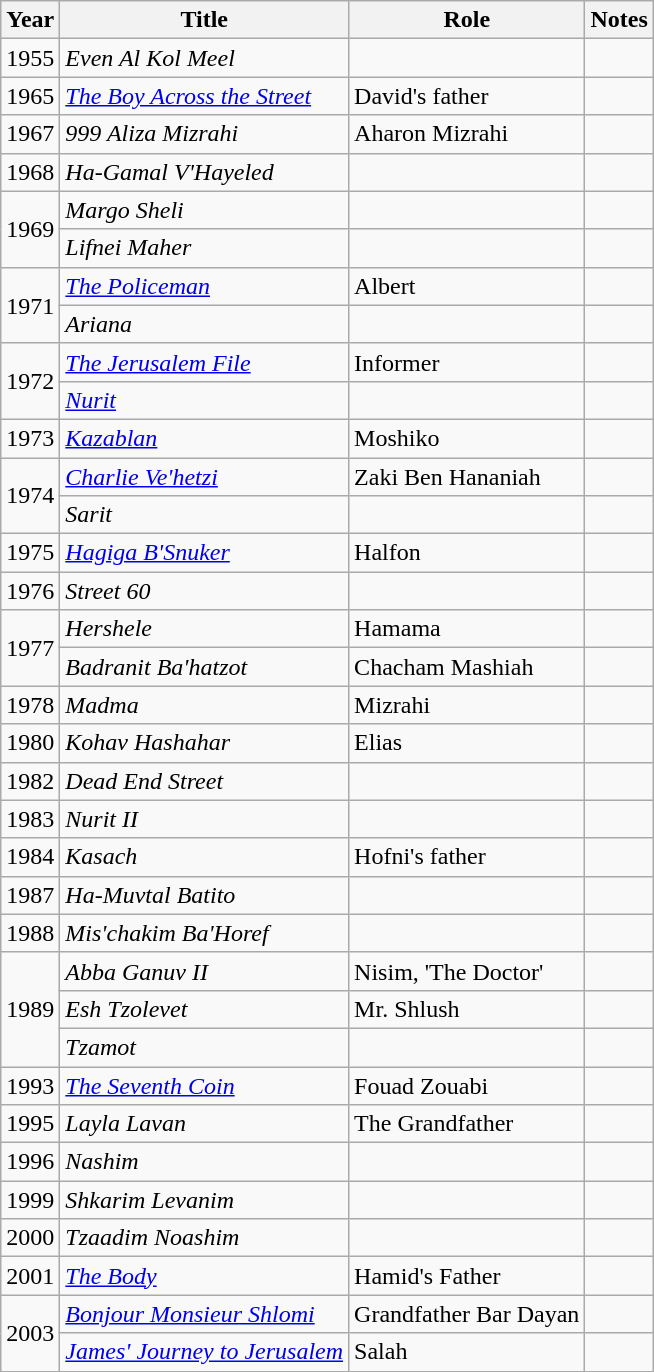<table class="wikitable sortable">
<tr>
<th>Year</th>
<th>Title</th>
<th>Role</th>
<th class="unsortable">Notes</th>
</tr>
<tr>
<td>1955</td>
<td><em>Even Al Kol Meel</em></td>
<td></td>
<td></td>
</tr>
<tr>
<td>1965</td>
<td><em><a href='#'>The Boy Across the Street</a></em></td>
<td>David's father</td>
<td></td>
</tr>
<tr>
<td>1967</td>
<td><em>999 Aliza Mizrahi</em></td>
<td>Aharon Mizrahi</td>
<td></td>
</tr>
<tr>
<td>1968</td>
<td><em>Ha-Gamal V'Hayeled</em></td>
<td></td>
<td></td>
</tr>
<tr>
<td rowspan=2>1969</td>
<td><em>Margo Sheli</em></td>
<td></td>
<td></td>
</tr>
<tr>
<td><em>Lifnei Maher</em></td>
<td></td>
<td></td>
</tr>
<tr>
<td rowspan=2>1971</td>
<td><em><a href='#'>The Policeman</a></em></td>
<td>Albert</td>
<td></td>
</tr>
<tr>
<td><em>Ariana</em></td>
<td></td>
<td></td>
</tr>
<tr>
<td rowspan=2>1972</td>
<td><em><a href='#'>The Jerusalem File</a></em></td>
<td>Informer</td>
<td></td>
</tr>
<tr>
<td><em><a href='#'>Nurit</a></em></td>
<td></td>
<td></td>
</tr>
<tr>
<td>1973</td>
<td><em><a href='#'>Kazablan</a></em></td>
<td>Moshiko</td>
<td></td>
</tr>
<tr>
<td rowspan=2>1974</td>
<td><em><a href='#'>Charlie Ve'hetzi</a></em></td>
<td>Zaki Ben Hananiah</td>
<td></td>
</tr>
<tr>
<td><em>Sarit</em></td>
<td></td>
<td></td>
</tr>
<tr>
<td>1975</td>
<td><em><a href='#'>Hagiga B'Snuker</a></em></td>
<td>Halfon</td>
<td></td>
</tr>
<tr>
<td>1976</td>
<td><em>Street 60</em></td>
<td></td>
<td></td>
</tr>
<tr>
<td rowspan=2>1977</td>
<td><em>Hershele</em></td>
<td>Hamama</td>
<td></td>
</tr>
<tr>
<td><em>Badranit Ba'hatzot</em></td>
<td>Chacham Mashiah</td>
<td></td>
</tr>
<tr>
<td>1978</td>
<td><em>Madma</em></td>
<td>Mizrahi</td>
<td></td>
</tr>
<tr>
<td>1980</td>
<td><em>Kohav Hashahar</em></td>
<td>Elias</td>
<td></td>
</tr>
<tr>
<td>1982</td>
<td><em>Dead End Street</em></td>
<td></td>
<td></td>
</tr>
<tr>
<td>1983</td>
<td><em>Nurit II</em></td>
<td></td>
<td></td>
</tr>
<tr>
<td>1984</td>
<td><em>Kasach</em></td>
<td>Hofni's father</td>
<td></td>
</tr>
<tr>
<td>1987</td>
<td><em>Ha-Muvtal Batito</em></td>
<td></td>
<td></td>
</tr>
<tr>
<td>1988</td>
<td><em>Mis'chakim Ba'Horef</em></td>
<td></td>
<td></td>
</tr>
<tr>
<td rowspan=3>1989</td>
<td><em>Abba Ganuv II</em></td>
<td>Nisim, 'The Doctor'</td>
<td></td>
</tr>
<tr>
<td><em>Esh Tzolevet</em></td>
<td>Mr. Shlush</td>
<td></td>
</tr>
<tr>
<td><em>Tzamot</em></td>
<td></td>
<td></td>
</tr>
<tr>
<td>1993</td>
<td><em><a href='#'>The Seventh Coin</a></em></td>
<td>Fouad Zouabi</td>
<td></td>
</tr>
<tr>
<td>1995</td>
<td><em>Layla Lavan</em></td>
<td>The Grandfather</td>
<td></td>
</tr>
<tr>
<td>1996</td>
<td><em>Nashim</em></td>
<td></td>
<td></td>
</tr>
<tr>
<td>1999</td>
<td><em>Shkarim Levanim</em></td>
<td></td>
<td></td>
</tr>
<tr>
<td>2000</td>
<td><em>Tzaadim Noashim</em></td>
<td></td>
<td></td>
</tr>
<tr>
<td>2001</td>
<td><em><a href='#'>The Body</a></em></td>
<td>Hamid's Father</td>
<td></td>
</tr>
<tr>
<td rowspan=2>2003</td>
<td><em><a href='#'>Bonjour Monsieur Shlomi</a></em></td>
<td>Grandfather Bar Dayan</td>
<td></td>
</tr>
<tr>
<td><em><a href='#'>James' Journey to Jerusalem</a></em></td>
<td>Salah</td>
<td></td>
</tr>
</table>
